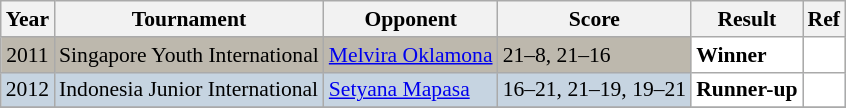<table class="sortable wikitable" style="font-size: 90%">
<tr>
<th>Year</th>
<th>Tournament</th>
<th>Opponent</th>
<th>Score</th>
<th>Result</th>
<th>Ref</th>
</tr>
<tr style="background:#BDB8AD">
<td align="center">2011</td>
<td align="left">Singapore Youth International</td>
<td align="left"> <a href='#'>Melvira Oklamona</a></td>
<td align="left">21–8, 21–16</td>
<td style="text-align:left; background:white"> <strong>Winner</strong></td>
<td style="text-align:center; background:white"></td>
</tr>
<tr style="background:#C6D4E1">
<td align="center">2012</td>
<td align="left">Indonesia Junior International</td>
<td align="left"> <a href='#'>Setyana Mapasa</a></td>
<td align="left">16–21, 21–19, 19–21</td>
<td style="text-align:left; background:white"> <strong>Runner-up</strong></td>
<td style="text-align:center; background:white"></td>
</tr>
<tr>
</tr>
</table>
